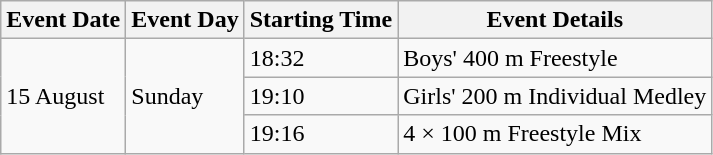<table class="wikitable">
<tr>
<th>Event Date</th>
<th>Event Day</th>
<th>Starting Time</th>
<th>Event Details</th>
</tr>
<tr>
<td rowspan=3>15 August</td>
<td rowspan=3>Sunday</td>
<td>18:32</td>
<td>Boys' 400 m Freestyle</td>
</tr>
<tr>
<td>19:10</td>
<td>Girls' 200 m Individual Medley</td>
</tr>
<tr>
<td>19:16</td>
<td>4 × 100 m Freestyle Mix</td>
</tr>
</table>
